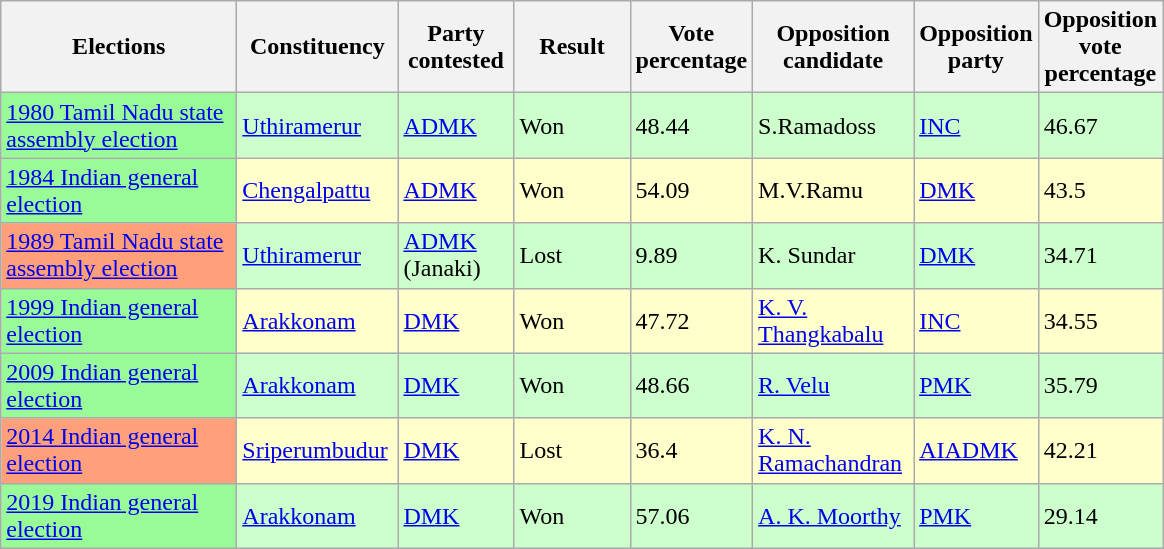<table class="sortable wikitable">
<tr>
<th width=150>Elections</th>
<th width=100>Constituency</th>
<th width=70>Party contested</th>
<th width=70>Result</th>
<th width=70>Vote percentage</th>
<th width=100>Opposition candidate</th>
<th width=70>Opposition party</th>
<th width=70>Opposition vote percentage</th>
</tr>
<tr style="background:#cfc;">
<td bgcolor=98FB98><a href='#'>1980 Tamil Nadu state assembly election</a></td>
<td><a href='#'>Uthiramerur</a></td>
<td><a href='#'>ADMK</a></td>
<td>Won</td>
<td>48.44</td>
<td>S.Ramadoss</td>
<td><a href='#'>INC</a></td>
<td>46.67</td>
</tr>
<tr style="background:#ffc;">
<td bgcolor=98FB98><a href='#'>1984 Indian general election</a></td>
<td><a href='#'>Chengalpattu</a></td>
<td><a href='#'>ADMK</a></td>
<td>Won</td>
<td>54.09</td>
<td>M.V.Ramu</td>
<td><a href='#'>DMK</a></td>
<td>43.5</td>
</tr>
<tr style="background:#cfc;">
<td bgcolor=FFA07A><a href='#'>1989 Tamil Nadu state assembly election</a></td>
<td><a href='#'>Uthiramerur</a></td>
<td><a href='#'>ADMK</a> (Janaki)</td>
<td>Lost</td>
<td>9.89</td>
<td>K. Sundar</td>
<td><a href='#'>DMK</a></td>
<td>34.71</td>
</tr>
<tr style="background:#ffc;">
<td bgcolor=98FB98><a href='#'>1999 Indian general election</a></td>
<td><a href='#'>Arakkonam</a></td>
<td><a href='#'>DMK</a></td>
<td>Won</td>
<td>47.72</td>
<td><a href='#'>K. V. Thangkabalu</a></td>
<td><a href='#'>INC</a></td>
<td>34.55</td>
</tr>
<tr style="background:#cfc;">
<td bgcolor=98FB98><a href='#'>2009 Indian general election</a></td>
<td><a href='#'>Arakkonam</a></td>
<td><a href='#'>DMK</a></td>
<td>Won</td>
<td>48.66</td>
<td><a href='#'>R. Velu</a></td>
<td><a href='#'>PMK</a></td>
<td>35.79</td>
</tr>
<tr style="background:#ffc;">
<td bgcolor=FFA07A><a href='#'>2014 Indian general election</a></td>
<td><a href='#'>Sriperumbudur</a></td>
<td><a href='#'>DMK</a></td>
<td>Lost</td>
<td>36.4</td>
<td><a href='#'>K. N. Ramachandran</a></td>
<td><a href='#'>AIADMK</a></td>
<td>42.21</td>
</tr>
<tr style="background:#cfc;">
<td bgcolor=98FB98><a href='#'>2019 Indian general election</a></td>
<td><a href='#'>Arakkonam</a></td>
<td><a href='#'>DMK</a></td>
<td>Won</td>
<td>57.06</td>
<td><a href='#'>A. K. Moorthy</a></td>
<td><a href='#'>PMK</a></td>
<td>29.14</td>
</tr>
</table>
